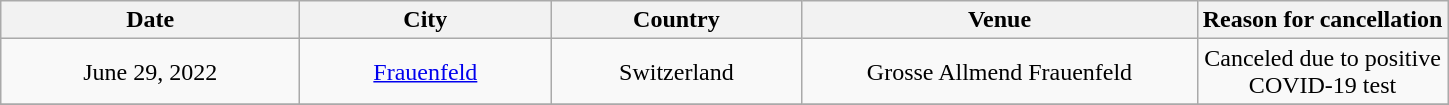<table class="wikitable" style="text-align:center;">
<tr>
<th scope="col" style="width:12em;">Date</th>
<th scope="col" style="width:10em;">City</th>
<th scope="col" style="width:10em;">Country</th>
<th scope="col" style="width:16em;">Venue</th>
<th scope="col" style="width:10em;">Reason for cancellation</th>
</tr>
<tr>
<td>June 29, 2022</td>
<td><a href='#'>Frauenfeld</a></td>
<td>Switzerland</td>
<td>Grosse Allmend Frauenfeld</td>
<td>Canceled due to positive COVID-19 test</td>
</tr>
<tr>
</tr>
</table>
